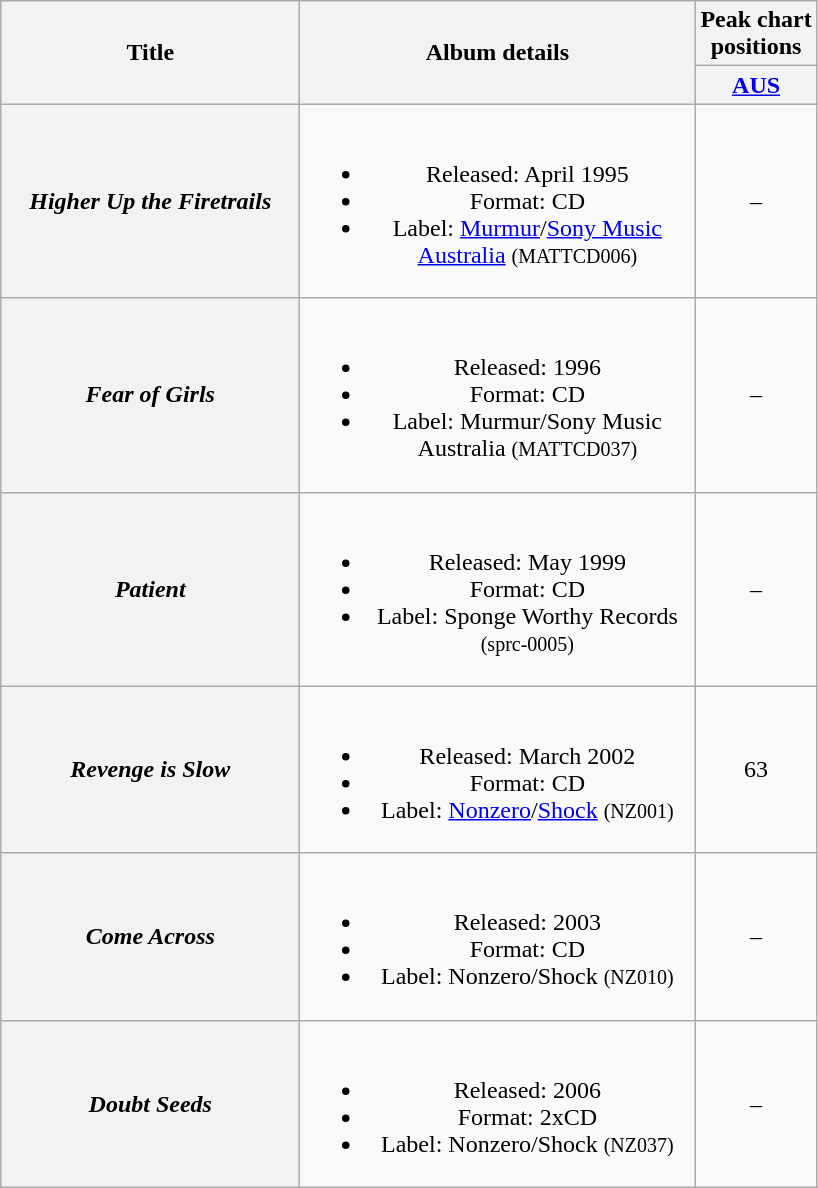<table class="wikitable plainrowheaders" style="text-align:center;" border="1">
<tr>
<th scope="col" rowspan="2" style="width:12em;">Title</th>
<th scope="col" rowspan="2" style="width:16em;">Album details</th>
<th scope="col" colspan="1">Peak chart<br>positions</th>
</tr>
<tr>
<th scope="col" style="text-align:center;"><a href='#'>AUS</a><br></th>
</tr>
<tr>
<th scope="row"><em>Higher Up the Firetrails</em></th>
<td><br><ul><li>Released: April 1995</li><li>Format: CD</li><li>Label: <a href='#'>Murmur</a>/<a href='#'>Sony Music Australia</a> <small>(MATTCD006)</small></li></ul></td>
<td align="center">–</td>
</tr>
<tr>
<th scope="row"><em>Fear of Girls</em></th>
<td><br><ul><li>Released: 1996</li><li>Format: CD</li><li>Label: Murmur/Sony Music Australia <small>(MATTCD037)</small></li></ul></td>
<td align="center">–</td>
</tr>
<tr>
<th scope="row"><em>Patient</em></th>
<td><br><ul><li>Released: May 1999</li><li>Format: CD</li><li>Label: Sponge Worthy Records <small>(sprc-0005)</small></li></ul></td>
<td align="center">–</td>
</tr>
<tr>
<th scope="row"><em>Revenge is Slow</em></th>
<td><br><ul><li>Released: March 2002</li><li>Format: CD</li><li>Label: <a href='#'>Nonzero</a>/<a href='#'>Shock</a> <small>(NZ001)</small></li></ul></td>
<td align="center">63</td>
</tr>
<tr>
<th scope="row"><em>Come Across</em></th>
<td><br><ul><li>Released: 2003</li><li>Format: CD</li><li>Label: Nonzero/Shock <small>(NZ010)</small></li></ul></td>
<td align="center">–</td>
</tr>
<tr>
<th scope="row"><em>Doubt Seeds</em></th>
<td><br><ul><li>Released: 2006</li><li>Format: 2xCD</li><li>Label: Nonzero/Shock <small>(NZ037)</small></li></ul></td>
<td align="center">–</td>
</tr>
</table>
